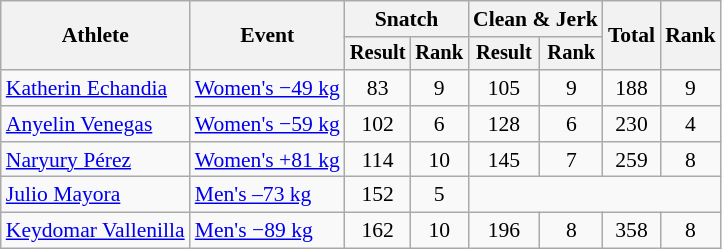<table class="wikitable" style="font-size:90%">
<tr>
<th rowspan="2">Athlete</th>
<th rowspan="2">Event</th>
<th colspan="2">Snatch</th>
<th colspan="2">Clean & Jerk</th>
<th rowspan="2">Total</th>
<th rowspan="2">Rank</th>
</tr>
<tr style="font-size:95%">
<th>Result</th>
<th>Rank</th>
<th>Result</th>
<th>Rank</th>
</tr>
<tr align=center>
<td align=left><a href='#'>Katherin Echandia</a></td>
<td align=left><a href='#'>Women's −49 kg</a></td>
<td>83</td>
<td>9</td>
<td>105</td>
<td>9</td>
<td>188</td>
<td>9</td>
</tr>
<tr align=center>
<td align=left><a href='#'>Anyelin Venegas</a></td>
<td align=left><a href='#'>Women's −59 kg</a></td>
<td>102</td>
<td>6</td>
<td>128</td>
<td>6</td>
<td>230</td>
<td>4</td>
</tr>
<tr align=center>
<td align=left><a href='#'>Naryury Pérez</a></td>
<td align=left><a href='#'>Women's +81 kg</a></td>
<td>114</td>
<td>10</td>
<td>145</td>
<td>7</td>
<td>259</td>
<td>8</td>
</tr>
<tr align=center>
<td align=left><a href='#'>Julio Mayora</a></td>
<td align=left><a href='#'>Men's –73 kg</a></td>
<td>152</td>
<td>5</td>
<td colspan=4></td>
</tr>
<tr align=center>
<td align=left><a href='#'>Keydomar Vallenilla</a></td>
<td align=left><a href='#'>Men's −89 kg</a></td>
<td>162</td>
<td>10</td>
<td>196</td>
<td>8</td>
<td>358</td>
<td>8</td>
</tr>
</table>
